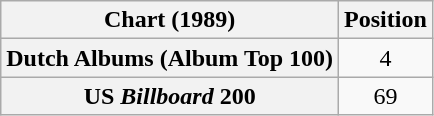<table class="wikitable sortable plainrowheaders" style="text-align:center;">
<tr>
<th scope="col">Chart (1989)</th>
<th scope="col">Position</th>
</tr>
<tr>
<th scope="row">Dutch Albums (Album Top 100)</th>
<td>4</td>
</tr>
<tr>
<th scope="row">US <em>Billboard</em> 200</th>
<td>69</td>
</tr>
</table>
